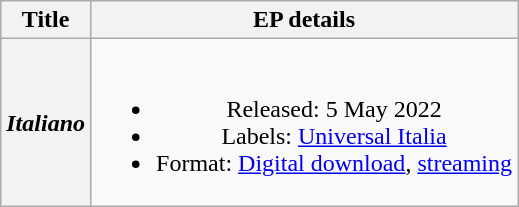<table class="wikitable plainrowheaders" style="text-align:center;">
<tr>
<th>Title</th>
<th>EP details</th>
</tr>
<tr>
<th scope="row"><em>Italiano</em><br></th>
<td><br><ul><li>Released: 5 May 2022</li><li>Labels: <a href='#'>Universal Italia</a></li><li>Format: <a href='#'>Digital download</a>, <a href='#'>streaming</a></li></ul></td>
</tr>
</table>
